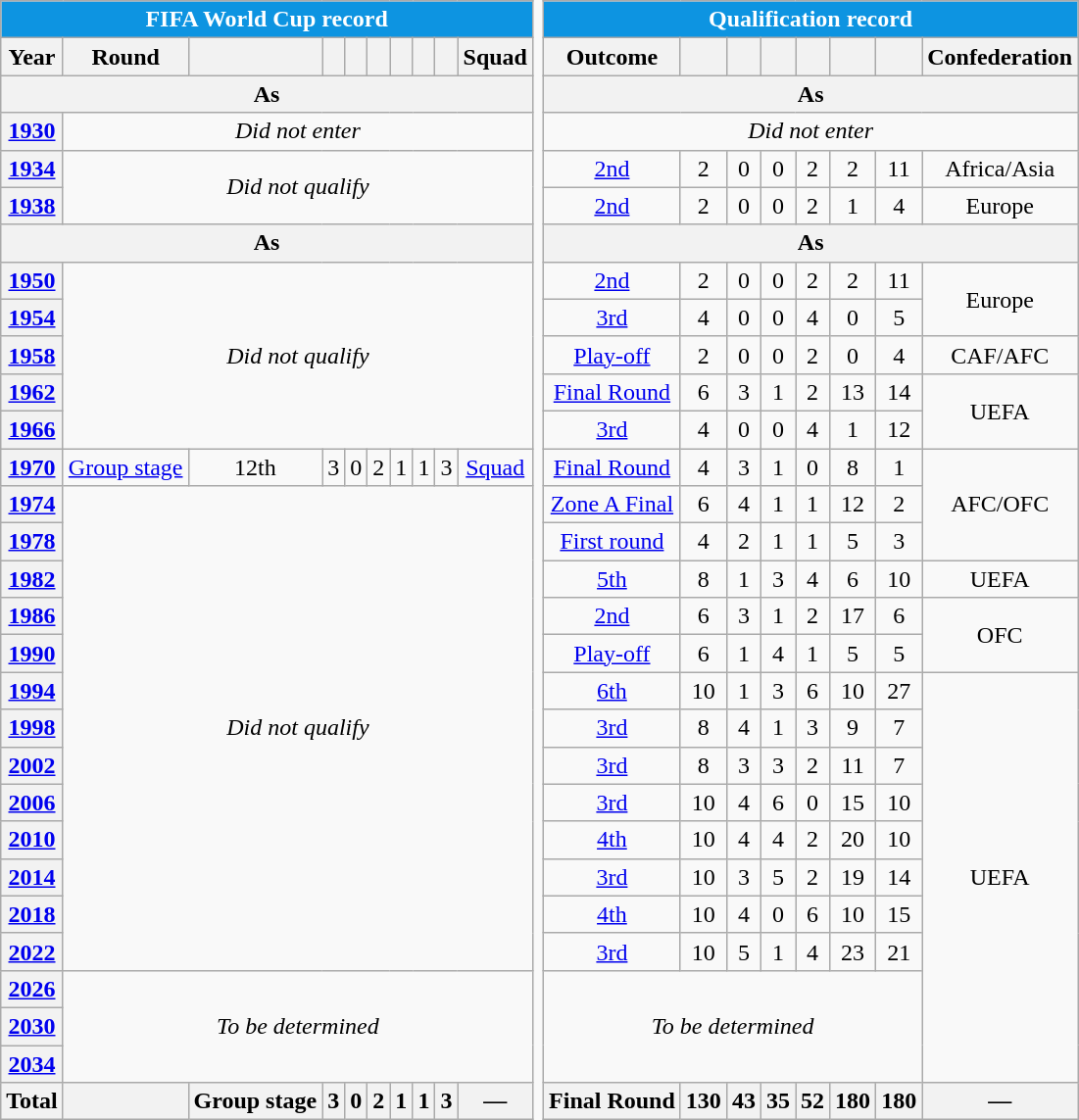<table class="wikitable" style="text-align:center; border: none;">
<tr style="color:white">
<th style="background:#0d94e1" colspan=10>FIFA World Cup record</th>
<td rowspan=29 style="width:1; border: none;"></td>
<th style="background:#0d94e1" colspan=8>Qualification record</th>
</tr>
<tr>
<th>Year</th>
<th>Round</th>
<th></th>
<th></th>
<th></th>
<th></th>
<th></th>
<th></th>
<th></th>
<th>Squad</th>
<th>Outcome</th>
<th></th>
<th></th>
<th></th>
<th></th>
<th></th>
<th></th>
<th>Confederation</th>
</tr>
<tr>
<th colspan=10>As </th>
<th colspan=8>As </th>
</tr>
<tr>
<th> <a href='#'>1930</a></th>
<td colspan=9><em>Did not enter</em></td>
<td colspan=8><em>Did not enter</em></td>
</tr>
<tr>
<th> <a href='#'>1934</a></th>
<td rowspan=2 colspan=9><em>Did not qualify</em></td>
<td><a href='#'>2nd</a></td>
<td>2</td>
<td>0</td>
<td>0</td>
<td>2</td>
<td>2</td>
<td>11</td>
<td>Africa/Asia</td>
</tr>
<tr>
<th> <a href='#'>1938</a></th>
<td><a href='#'>2nd</a></td>
<td>2</td>
<td>0</td>
<td>0</td>
<td>2</td>
<td>1</td>
<td>4</td>
<td>Europe</td>
</tr>
<tr>
<th colspan=10>As </th>
<th colspan=8>As </th>
</tr>
<tr>
<th> <a href='#'>1950</a></th>
<td rowspan=5 colspan=9><em>Did not qualify</em></td>
<td><a href='#'>2nd</a></td>
<td>2</td>
<td>0</td>
<td>0</td>
<td>2</td>
<td>2</td>
<td>11</td>
<td rowspan=2>Europe</td>
</tr>
<tr>
<th> <a href='#'>1954</a></th>
<td><a href='#'>3rd</a></td>
<td>4</td>
<td>0</td>
<td>0</td>
<td>4</td>
<td>0</td>
<td>5</td>
</tr>
<tr>
<th> <a href='#'>1958</a></th>
<td><a href='#'>Play-off</a></td>
<td>2</td>
<td>0</td>
<td>0</td>
<td>2</td>
<td>0</td>
<td>4</td>
<td>CAF/AFC</td>
</tr>
<tr>
<th> <a href='#'>1962</a></th>
<td><a href='#'>Final Round</a></td>
<td>6</td>
<td>3</td>
<td>1</td>
<td>2</td>
<td>13</td>
<td>14</td>
<td rowspan=2>UEFA</td>
</tr>
<tr>
<th> <a href='#'>1966</a></th>
<td><a href='#'>3rd</a></td>
<td>4</td>
<td>0</td>
<td>0</td>
<td>4</td>
<td>1</td>
<td>12</td>
</tr>
<tr>
<th> <a href='#'>1970</a></th>
<td><a href='#'>Group stage</a></td>
<td>12th</td>
<td>3</td>
<td>0</td>
<td>2</td>
<td>1</td>
<td>1</td>
<td>3</td>
<td><a href='#'>Squad</a></td>
<td><a href='#'>Final Round</a></td>
<td>4</td>
<td>3</td>
<td>1</td>
<td>0</td>
<td>8</td>
<td>1</td>
<td rowspan=3>AFC/OFC</td>
</tr>
<tr>
<th> <a href='#'>1974</a></th>
<td rowspan=13 colspan=9><em>Did not qualify</em></td>
<td><a href='#'>Zone A Final</a></td>
<td>6</td>
<td>4</td>
<td>1</td>
<td>1</td>
<td>12</td>
<td>2</td>
</tr>
<tr>
<th> <a href='#'>1978</a></th>
<td><a href='#'>First round</a></td>
<td>4</td>
<td>2</td>
<td>1</td>
<td>1</td>
<td>5</td>
<td>3</td>
</tr>
<tr>
<th> <a href='#'>1982</a></th>
<td><a href='#'>5th</a></td>
<td>8</td>
<td>1</td>
<td>3</td>
<td>4</td>
<td>6</td>
<td>10</td>
<td>UEFA</td>
</tr>
<tr>
<th> <a href='#'>1986</a></th>
<td><a href='#'>2nd</a></td>
<td>6</td>
<td>3</td>
<td>1</td>
<td>2</td>
<td>17</td>
<td>6</td>
<td rowspan=2>OFC</td>
</tr>
<tr>
<th> <a href='#'>1990</a></th>
<td><a href='#'>Play-off</a></td>
<td>6</td>
<td>1</td>
<td>4</td>
<td>1</td>
<td>5</td>
<td>5</td>
</tr>
<tr>
<th> <a href='#'>1994</a></th>
<td><a href='#'>6th</a></td>
<td>10</td>
<td>1</td>
<td>3</td>
<td>6</td>
<td>10</td>
<td>27</td>
<td rowspan=11>UEFA</td>
</tr>
<tr>
<th> <a href='#'>1998</a></th>
<td><a href='#'>3rd</a></td>
<td>8</td>
<td>4</td>
<td>1</td>
<td>3</td>
<td>9</td>
<td>7</td>
</tr>
<tr>
<th>  <a href='#'>2002</a></th>
<td><a href='#'>3rd</a></td>
<td>8</td>
<td>3</td>
<td>3</td>
<td>2</td>
<td>11</td>
<td>7</td>
</tr>
<tr>
<th> <a href='#'>2006</a></th>
<td><a href='#'>3rd</a></td>
<td>10</td>
<td>4</td>
<td>6</td>
<td>0</td>
<td>15</td>
<td>10</td>
</tr>
<tr>
<th> <a href='#'>2010</a></th>
<td><a href='#'>4th</a></td>
<td>10</td>
<td>4</td>
<td>4</td>
<td>2</td>
<td>20</td>
<td>10</td>
</tr>
<tr>
<th> <a href='#'>2014</a></th>
<td><a href='#'>3rd</a></td>
<td>10</td>
<td>3</td>
<td>5</td>
<td>2</td>
<td>19</td>
<td>14</td>
</tr>
<tr>
<th> <a href='#'>2018</a></th>
<td><a href='#'>4th</a></td>
<td>10</td>
<td>4</td>
<td>0</td>
<td>6</td>
<td>10</td>
<td>15</td>
</tr>
<tr>
<th> <a href='#'>2022</a></th>
<td><a href='#'>3rd</a></td>
<td>10</td>
<td>5</td>
<td>1</td>
<td>4</td>
<td>23</td>
<td>21</td>
</tr>
<tr>
<th>   <a href='#'>2026</a></th>
<td colspan=9 rowspan=3><em>To be determined</em></td>
<td colspan=7 rowspan=3><em>To be determined</em></td>
</tr>
<tr>
<th>   <a href='#'>2030</a></th>
</tr>
<tr>
<th> <a href='#'>2034</a></th>
</tr>
<tr>
<th>Total</th>
<th></th>
<th>Group stage</th>
<th>3</th>
<th>0</th>
<th>2</th>
<th>1</th>
<th>1</th>
<th>3</th>
<th>—</th>
<td style="width:1; border: none;"></td>
<th>Final Round</th>
<th>130</th>
<th>43</th>
<th>35</th>
<th>52</th>
<th>180</th>
<th>180</th>
<th>—</th>
</tr>
</table>
